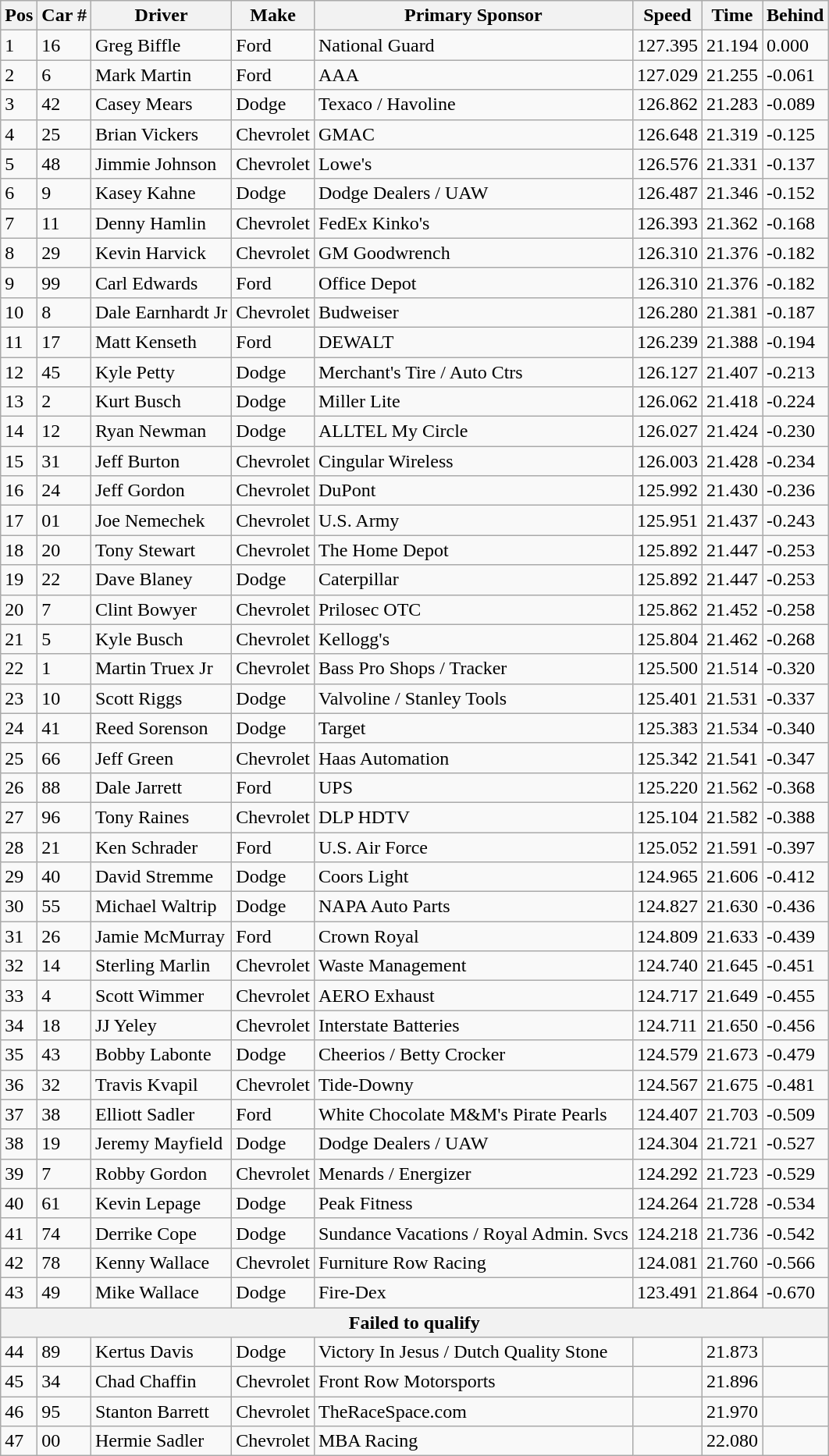<table class="wikitable">
<tr>
<th colspan="1" rowspan="1">Pos</th>
<th colspan="1" rowspan="1">Car #</th>
<th colspan="1" rowspan="1">Driver</th>
<th colspan="1" rowspan="1">Make</th>
<th colspan="1" rowspan="1">Primary Sponsor</th>
<th colspan="1" rowspan="1">Speed</th>
<th colspan="1" rowspan="1">Time</th>
<th colspan="1" rowspan="1">Behind</th>
</tr>
<tr>
<td>1</td>
<td>16</td>
<td>Greg Biffle</td>
<td>Ford</td>
<td>National Guard</td>
<td>127.395</td>
<td>21.194</td>
<td>0.000</td>
</tr>
<tr>
<td>2</td>
<td>6</td>
<td>Mark Martin</td>
<td>Ford</td>
<td>AAA</td>
<td>127.029</td>
<td>21.255</td>
<td>-0.061</td>
</tr>
<tr>
<td>3</td>
<td>42</td>
<td>Casey Mears</td>
<td>Dodge</td>
<td>Texaco / Havoline</td>
<td>126.862</td>
<td>21.283</td>
<td>-0.089</td>
</tr>
<tr>
<td>4</td>
<td>25</td>
<td>Brian Vickers</td>
<td>Chevrolet</td>
<td>GMAC</td>
<td>126.648</td>
<td>21.319</td>
<td>-0.125</td>
</tr>
<tr>
<td>5</td>
<td>48</td>
<td>Jimmie Johnson</td>
<td>Chevrolet</td>
<td>Lowe's</td>
<td>126.576</td>
<td>21.331</td>
<td>-0.137</td>
</tr>
<tr>
<td>6</td>
<td>9</td>
<td>Kasey Kahne</td>
<td>Dodge</td>
<td>Dodge Dealers / UAW</td>
<td>126.487</td>
<td>21.346</td>
<td>-0.152</td>
</tr>
<tr>
<td>7</td>
<td>11</td>
<td>Denny Hamlin</td>
<td>Chevrolet</td>
<td>FedEx Kinko's</td>
<td>126.393</td>
<td>21.362</td>
<td>-0.168</td>
</tr>
<tr>
<td>8</td>
<td>29</td>
<td>Kevin Harvick</td>
<td>Chevrolet</td>
<td>GM Goodwrench</td>
<td>126.310</td>
<td>21.376</td>
<td>-0.182</td>
</tr>
<tr>
<td>9</td>
<td>99</td>
<td>Carl Edwards</td>
<td>Ford</td>
<td>Office Depot</td>
<td>126.310</td>
<td>21.376</td>
<td>-0.182</td>
</tr>
<tr>
<td>10</td>
<td>8</td>
<td>Dale Earnhardt Jr</td>
<td>Chevrolet</td>
<td>Budweiser</td>
<td>126.280</td>
<td>21.381</td>
<td>-0.187</td>
</tr>
<tr>
<td>11</td>
<td>17</td>
<td>Matt Kenseth</td>
<td>Ford</td>
<td>DEWALT</td>
<td>126.239</td>
<td>21.388</td>
<td>-0.194</td>
</tr>
<tr>
<td>12</td>
<td>45</td>
<td>Kyle Petty</td>
<td>Dodge</td>
<td>Merchant's Tire / Auto Ctrs</td>
<td>126.127</td>
<td>21.407</td>
<td>-0.213</td>
</tr>
<tr>
<td>13</td>
<td>2</td>
<td>Kurt Busch</td>
<td>Dodge</td>
<td>Miller Lite</td>
<td>126.062</td>
<td>21.418</td>
<td>-0.224</td>
</tr>
<tr>
<td>14</td>
<td>12</td>
<td>Ryan Newman</td>
<td>Dodge</td>
<td>ALLTEL My Circle</td>
<td>126.027</td>
<td>21.424</td>
<td>-0.230</td>
</tr>
<tr>
<td>15</td>
<td>31</td>
<td>Jeff Burton</td>
<td>Chevrolet</td>
<td>Cingular Wireless</td>
<td>126.003</td>
<td>21.428</td>
<td>-0.234</td>
</tr>
<tr>
<td>16</td>
<td>24</td>
<td>Jeff Gordon</td>
<td>Chevrolet</td>
<td>DuPont</td>
<td>125.992</td>
<td>21.430</td>
<td>-0.236</td>
</tr>
<tr>
<td>17</td>
<td>01</td>
<td>Joe Nemechek</td>
<td>Chevrolet</td>
<td>U.S. Army</td>
<td>125.951</td>
<td>21.437</td>
<td>-0.243</td>
</tr>
<tr>
<td>18</td>
<td>20</td>
<td>Tony Stewart</td>
<td>Chevrolet</td>
<td>The Home Depot</td>
<td>125.892</td>
<td>21.447</td>
<td>-0.253</td>
</tr>
<tr>
<td>19</td>
<td>22</td>
<td>Dave Blaney</td>
<td>Dodge</td>
<td>Caterpillar</td>
<td>125.892</td>
<td>21.447</td>
<td>-0.253</td>
</tr>
<tr>
<td>20</td>
<td>7</td>
<td>Clint Bowyer</td>
<td>Chevrolet</td>
<td>Prilosec OTC</td>
<td>125.862</td>
<td>21.452</td>
<td>-0.258</td>
</tr>
<tr>
<td>21</td>
<td>5</td>
<td>Kyle Busch</td>
<td>Chevrolet</td>
<td>Kellogg's</td>
<td>125.804</td>
<td>21.462</td>
<td>-0.268</td>
</tr>
<tr>
<td>22</td>
<td>1</td>
<td>Martin Truex Jr</td>
<td>Chevrolet</td>
<td>Bass Pro Shops / Tracker</td>
<td>125.500</td>
<td>21.514</td>
<td>-0.320</td>
</tr>
<tr>
<td>23</td>
<td>10</td>
<td>Scott Riggs</td>
<td>Dodge</td>
<td>Valvoline / Stanley Tools</td>
<td>125.401</td>
<td>21.531</td>
<td>-0.337</td>
</tr>
<tr>
<td>24</td>
<td>41</td>
<td>Reed Sorenson</td>
<td>Dodge</td>
<td>Target</td>
<td>125.383</td>
<td>21.534</td>
<td>-0.340</td>
</tr>
<tr>
<td>25</td>
<td>66</td>
<td>Jeff Green</td>
<td>Chevrolet</td>
<td>Haas Automation</td>
<td>125.342</td>
<td>21.541</td>
<td>-0.347</td>
</tr>
<tr>
<td>26</td>
<td>88</td>
<td>Dale Jarrett</td>
<td>Ford</td>
<td>UPS</td>
<td>125.220</td>
<td>21.562</td>
<td>-0.368</td>
</tr>
<tr>
<td>27</td>
<td>96</td>
<td>Tony Raines</td>
<td>Chevrolet</td>
<td>DLP HDTV</td>
<td>125.104</td>
<td>21.582</td>
<td>-0.388</td>
</tr>
<tr>
<td>28</td>
<td>21</td>
<td>Ken Schrader</td>
<td>Ford</td>
<td>U.S. Air Force</td>
<td>125.052</td>
<td>21.591</td>
<td>-0.397</td>
</tr>
<tr>
<td>29</td>
<td>40</td>
<td>David Stremme</td>
<td>Dodge</td>
<td>Coors Light</td>
<td>124.965</td>
<td>21.606</td>
<td>-0.412</td>
</tr>
<tr>
<td>30</td>
<td>55</td>
<td>Michael Waltrip</td>
<td>Dodge</td>
<td>NAPA Auto Parts</td>
<td>124.827</td>
<td>21.630</td>
<td>-0.436</td>
</tr>
<tr>
<td>31</td>
<td>26</td>
<td>Jamie McMurray</td>
<td>Ford</td>
<td>Crown Royal</td>
<td>124.809</td>
<td>21.633</td>
<td>-0.439</td>
</tr>
<tr>
<td>32</td>
<td>14</td>
<td>Sterling Marlin</td>
<td>Chevrolet</td>
<td>Waste Management</td>
<td>124.740</td>
<td>21.645</td>
<td>-0.451</td>
</tr>
<tr>
<td>33</td>
<td>4</td>
<td>Scott Wimmer</td>
<td>Chevrolet</td>
<td>AERO Exhaust</td>
<td>124.717</td>
<td>21.649</td>
<td>-0.455</td>
</tr>
<tr>
<td>34</td>
<td>18</td>
<td>JJ Yeley</td>
<td>Chevrolet</td>
<td>Interstate Batteries</td>
<td>124.711</td>
<td>21.650</td>
<td>-0.456</td>
</tr>
<tr>
<td>35</td>
<td>43</td>
<td>Bobby Labonte</td>
<td>Dodge</td>
<td>Cheerios / Betty Crocker</td>
<td>124.579</td>
<td>21.673</td>
<td>-0.479</td>
</tr>
<tr>
<td>36</td>
<td>32</td>
<td>Travis Kvapil</td>
<td>Chevrolet</td>
<td>Tide-Downy</td>
<td>124.567</td>
<td>21.675</td>
<td>-0.481</td>
</tr>
<tr>
<td>37</td>
<td>38</td>
<td>Elliott Sadler</td>
<td>Ford</td>
<td>White Chocolate M&M's Pirate Pearls</td>
<td>124.407</td>
<td>21.703</td>
<td>-0.509</td>
</tr>
<tr>
<td>38</td>
<td>19</td>
<td>Jeremy Mayfield</td>
<td>Dodge</td>
<td>Dodge Dealers / UAW</td>
<td>124.304</td>
<td>21.721</td>
<td>-0.527</td>
</tr>
<tr>
<td>39</td>
<td>7</td>
<td>Robby Gordon</td>
<td>Chevrolet</td>
<td>Menards / Energizer</td>
<td>124.292</td>
<td>21.723</td>
<td>-0.529</td>
</tr>
<tr>
<td>40</td>
<td>61</td>
<td>Kevin Lepage</td>
<td>Dodge</td>
<td>Peak Fitness</td>
<td>124.264</td>
<td>21.728</td>
<td>-0.534</td>
</tr>
<tr>
<td>41</td>
<td>74</td>
<td>Derrike Cope</td>
<td>Dodge</td>
<td>Sundance Vacations / Royal Admin. Svcs</td>
<td>124.218</td>
<td>21.736</td>
<td>-0.542</td>
</tr>
<tr>
<td>42</td>
<td>78</td>
<td>Kenny Wallace</td>
<td>Chevrolet</td>
<td>Furniture Row Racing</td>
<td>124.081</td>
<td>21.760</td>
<td>-0.566</td>
</tr>
<tr>
<td>43</td>
<td>49</td>
<td>Mike Wallace</td>
<td>Dodge</td>
<td>Fire-Dex</td>
<td>123.491</td>
<td>21.864</td>
<td>-0.670</td>
</tr>
<tr>
<th colspan="8">Failed to qualify</th>
</tr>
<tr>
<td>44</td>
<td>89</td>
<td>Kertus Davis</td>
<td>Dodge</td>
<td>Victory In Jesus / Dutch Quality Stone</td>
<td></td>
<td>21.873</td>
<td></td>
</tr>
<tr>
<td>45</td>
<td>34</td>
<td>Chad Chaffin</td>
<td>Chevrolet</td>
<td>Front Row Motorsports</td>
<td></td>
<td>21.896</td>
<td></td>
</tr>
<tr>
<td>46</td>
<td>95</td>
<td>Stanton Barrett</td>
<td>Chevrolet</td>
<td>TheRaceSpace.com</td>
<td></td>
<td>21.970</td>
<td></td>
</tr>
<tr>
<td>47</td>
<td>00</td>
<td>Hermie Sadler</td>
<td>Chevrolet</td>
<td>MBA Racing</td>
<td></td>
<td>22.080</td>
<td></td>
</tr>
</table>
